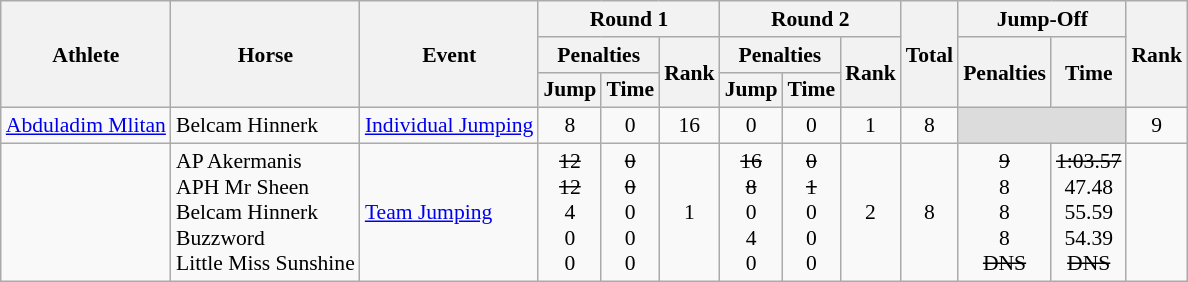<table class="wikitable" border="1" style="font-size:90%">
<tr>
<th rowspan=3>Athlete</th>
<th rowspan=3>Horse</th>
<th rowspan=3>Event</th>
<th colspan=3>Round 1</th>
<th colspan=3>Round 2</th>
<th rowspan=3>Total</th>
<th colspan=2>Jump-Off</th>
<th rowspan=3>Rank</th>
</tr>
<tr>
<th colspan=2>Penalties</th>
<th rowspan=2>Rank</th>
<th colspan=2>Penalties</th>
<th rowspan=2>Rank</th>
<th rowspan=2>Penalties</th>
<th rowspan=2>Time</th>
</tr>
<tr>
<th>Jump</th>
<th>Time</th>
<th>Jump</th>
<th>Time</th>
</tr>
<tr>
<td><a href='#'>Abduladim Mlitan</a></td>
<td>Belcam Hinnerk</td>
<td><a href='#'>Individual Jumping</a></td>
<td align=center>8</td>
<td align=center>0</td>
<td align=center>16</td>
<td align=center>0</td>
<td align=center>0</td>
<td align=center>1</td>
<td align=center>8</td>
<td colspan=2 bgcolor=#DCDCDC></td>
<td align=center>9</td>
</tr>
<tr>
<td><br><br><br><br></td>
<td>AP Akermanis<br>APH Mr Sheen<br>Belcam Hinnerk<br>Buzzword<br>Little Miss Sunshine</td>
<td><a href='#'>Team Jumping</a></td>
<td align=center><s>12</s><br><s>12</s><br>4<br>0<br>0</td>
<td align=center><s>0</s><br><s>0</s><br>0<br>0<br>0</td>
<td align=center>1</td>
<td align=center><s>16</s><br><s>8</s><br>0<br>4<br>0</td>
<td align=center><s>0</s><br><s>1</s><br>0<br>0<br>0</td>
<td align=center>2</td>
<td align=center>8</td>
<td align=center><s>9</s><br>8<br>8<br>8<br><s>DNS</s></td>
<td align=center><s>1:03.57</s><br>47.48<br>55.59<br>54.39<br><s>DNS</s></td>
<td align=center></td>
</tr>
</table>
